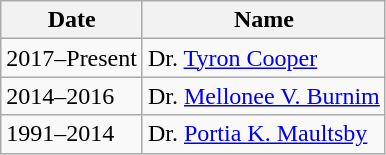<table class="wikitable">
<tr>
<th>Date</th>
<th>Name</th>
</tr>
<tr>
<td>2017–Present</td>
<td data-sort-value="Cooper, Dr. Tyron">Dr. <a href='#'>Tyron Cooper</a></td>
</tr>
<tr>
<td>2014–2016</td>
<td data-sort-value="Burnim, Dr. Mellonee V.">Dr. <a href='#'>Mellonee V. Burnim</a></td>
</tr>
<tr>
<td>1991–2014</td>
<td data-sort-value="Maultsby, Dr. Portia K.">Dr. <a href='#'>Portia K. Maultsby</a></td>
</tr>
</table>
